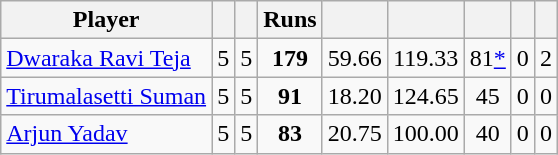<table class="wikitable sortable" style="text-align: center;">
<tr>
<th class="unsortable">Player</th>
<th></th>
<th></th>
<th>Runs</th>
<th></th>
<th></th>
<th></th>
<th></th>
<th></th>
</tr>
<tr>
<td style="text-align:left"><a href='#'>Dwaraka Ravi Teja</a></td>
<td style="text-align:left">5</td>
<td>5</td>
<td><strong>179</strong></td>
<td>59.66</td>
<td>119.33</td>
<td>81<a href='#'>*</a></td>
<td>0</td>
<td>2</td>
</tr>
<tr>
<td style="text-align:left"><a href='#'>Tirumalasetti Suman</a></td>
<td style="text-align:left">5</td>
<td>5</td>
<td><strong>91</strong></td>
<td>18.20</td>
<td>124.65</td>
<td>45</td>
<td>0</td>
<td>0</td>
</tr>
<tr>
<td style="text-align:left"><a href='#'>Arjun Yadav</a></td>
<td style="text-align:left">5</td>
<td>5</td>
<td><strong>83</strong></td>
<td>20.75</td>
<td>100.00</td>
<td>40</td>
<td>0</td>
<td>0</td>
</tr>
</table>
